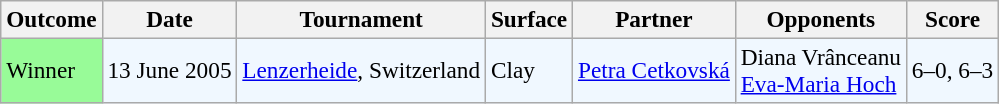<table class="sortable wikitable" style=font-size:97%>
<tr>
<th>Outcome</th>
<th>Date</th>
<th>Tournament</th>
<th>Surface</th>
<th>Partner</th>
<th>Opponents</th>
<th>Score</th>
</tr>
<tr style="background:#f0f8ff;">
<td style="background:#98fb98;">Winner</td>
<td>13 June 2005</td>
<td><a href='#'>Lenzerheide</a>, Switzerland</td>
<td>Clay</td>
<td> <a href='#'>Petra Cetkovská</a></td>
<td> Diana Vrânceanu <br>  <a href='#'>Eva-Maria Hoch</a></td>
<td>6–0, 6–3</td>
</tr>
</table>
